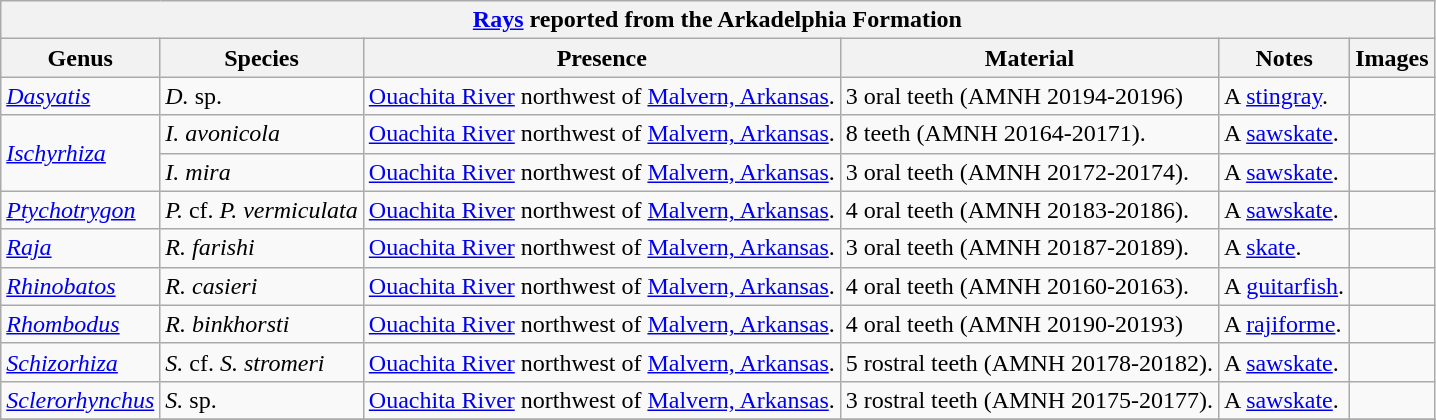<table class="wikitable" align="center">
<tr>
<th colspan="6" align="center"><strong><a href='#'>Rays</a> reported from the Arkadelphia Formation</strong></th>
</tr>
<tr>
<th>Genus</th>
<th>Species</th>
<th>Presence</th>
<th><strong>Material</strong></th>
<th>Notes</th>
<th>Images</th>
</tr>
<tr>
<td><em><a href='#'>Dasyatis</a></em></td>
<td><em>D.</em> sp.</td>
<td><a href='#'>Ouachita River</a> northwest of <a href='#'>Malvern, Arkansas</a>.</td>
<td>3 oral teeth (AMNH 20194-20196) </td>
<td>A <a href='#'>stingray</a>.</td>
<td></td>
</tr>
<tr>
<td rowspan="2"><em><a href='#'>Ischyrhiza</a></em></td>
<td><em>I. avonicola</em></td>
<td><a href='#'>Ouachita River</a> northwest of <a href='#'>Malvern, Arkansas</a>.</td>
<td>8 teeth (AMNH 20164-20171).</td>
<td>A <a href='#'>sawskate</a>.</td>
<td></td>
</tr>
<tr>
<td><em>I. mira</em></td>
<td><a href='#'>Ouachita River</a> northwest of <a href='#'>Malvern, Arkansas</a>.</td>
<td>3 oral teeth (AMNH 20172-20174).</td>
<td>A <a href='#'>sawskate</a>.</td>
<td></td>
</tr>
<tr>
<td><em><a href='#'>Ptychotrygon</a></em></td>
<td><em>P.</em> cf. <em>P. vermiculata</em></td>
<td><a href='#'>Ouachita River</a> northwest of <a href='#'>Malvern, Arkansas</a>.</td>
<td>4 oral teeth (AMNH 20183-20186).</td>
<td>A <a href='#'>sawskate</a>.</td>
<td></td>
</tr>
<tr>
<td><em><a href='#'>Raja</a></em></td>
<td><em>R. farishi</em></td>
<td><a href='#'>Ouachita River</a> northwest of <a href='#'>Malvern, Arkansas</a>.</td>
<td>3 oral teeth (AMNH 20187-20189).</td>
<td>A <a href='#'>skate</a>.</td>
<td></td>
</tr>
<tr>
<td><em><a href='#'>Rhinobatos</a></em></td>
<td><em>R. casieri</em></td>
<td><a href='#'>Ouachita River</a> northwest of <a href='#'>Malvern, Arkansas</a>.</td>
<td>4 oral teeth (AMNH 20160-20163).</td>
<td>A <a href='#'>guitarfish</a>.</td>
<td></td>
</tr>
<tr>
<td><em><a href='#'>Rhombodus</a></em></td>
<td><em>R. binkhorsti</em></td>
<td><a href='#'>Ouachita River</a> northwest of <a href='#'>Malvern, Arkansas</a>.</td>
<td>4 oral teeth (AMNH 20190-20193) </td>
<td>A <a href='#'>rajiforme</a>.</td>
<td></td>
</tr>
<tr>
<td><em><a href='#'>Schizorhiza</a></em></td>
<td><em>S.</em> cf. <em>S. stromeri</em></td>
<td><a href='#'>Ouachita River</a> northwest of <a href='#'>Malvern, Arkansas</a>.</td>
<td>5 rostral teeth (AMNH 20178-20182).</td>
<td>A <a href='#'>sawskate</a>.</td>
<td></td>
</tr>
<tr>
<td><em><a href='#'>Sclerorhynchus</a></em></td>
<td><em>S.</em> sp.</td>
<td><a href='#'>Ouachita River</a> northwest of <a href='#'>Malvern, Arkansas</a>.</td>
<td>3 rostral teeth (AMNH 20175-20177).</td>
<td>A <a href='#'>sawskate</a>.</td>
<td></td>
</tr>
<tr>
</tr>
</table>
